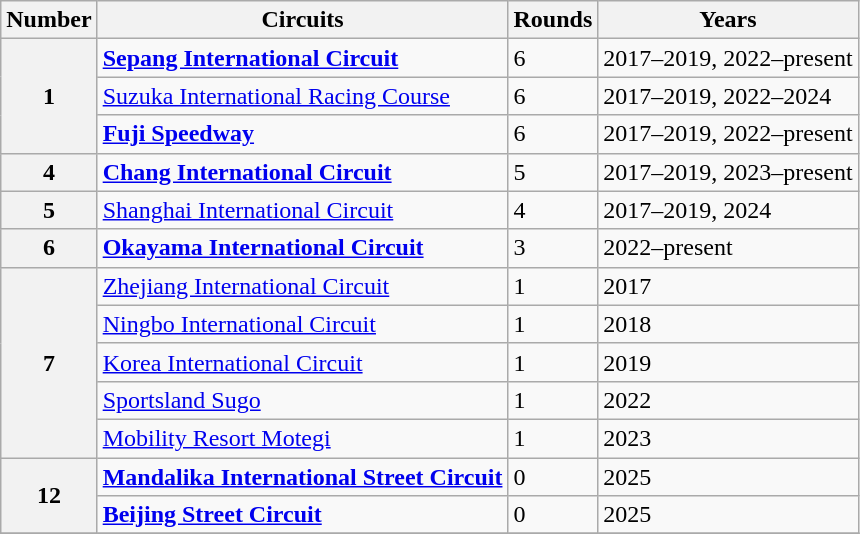<table class="wikitable" style="text-align=center">
<tr>
<th>Number</th>
<th>Circuits</th>
<th>Rounds</th>
<th>Years</th>
</tr>
<tr>
<th rowspan=3>1</th>
<td> <strong><a href='#'>Sepang International Circuit</a></strong></td>
<td>6</td>
<td>2017–2019, 2022–present</td>
</tr>
<tr>
<td> <a href='#'>Suzuka International Racing Course</a></td>
<td>6</td>
<td>2017–2019, 2022–2024</td>
</tr>
<tr>
<td> <strong><a href='#'>Fuji Speedway</a></strong></td>
<td>6</td>
<td>2017–2019, 2022–present</td>
</tr>
<tr>
<th>4</th>
<td> <strong><a href='#'>Chang International Circuit</a></strong></td>
<td>5</td>
<td>2017–2019, 2023–present</td>
</tr>
<tr>
<th>5</th>
<td> <a href='#'>Shanghai International Circuit</a></td>
<td>4</td>
<td>2017–2019, 2024</td>
</tr>
<tr>
<th>6</th>
<td> <strong><a href='#'>Okayama International Circuit</a></strong></td>
<td>3</td>
<td>2022–present</td>
</tr>
<tr>
<th rowspan=5>7</th>
<td> <a href='#'>Zhejiang International Circuit</a></td>
<td>1</td>
<td>2017</td>
</tr>
<tr>
<td> <a href='#'>Ningbo International Circuit</a></td>
<td>1</td>
<td>2018</td>
</tr>
<tr>
<td> <a href='#'>Korea International Circuit</a></td>
<td>1</td>
<td>2019</td>
</tr>
<tr>
<td> <a href='#'>Sportsland Sugo</a></td>
<td>1</td>
<td>2022</td>
</tr>
<tr>
<td> <a href='#'>Mobility Resort Motegi</a></td>
<td>1</td>
<td>2023</td>
</tr>
<tr>
<th rowspan=2>12</th>
<td> <strong><a href='#'>Mandalika International Street Circuit</a></strong></td>
<td>0</td>
<td>2025</td>
</tr>
<tr>
<td> <strong><a href='#'>Beijing Street Circuit</a></strong></td>
<td>0</td>
<td>2025</td>
</tr>
<tr>
</tr>
</table>
